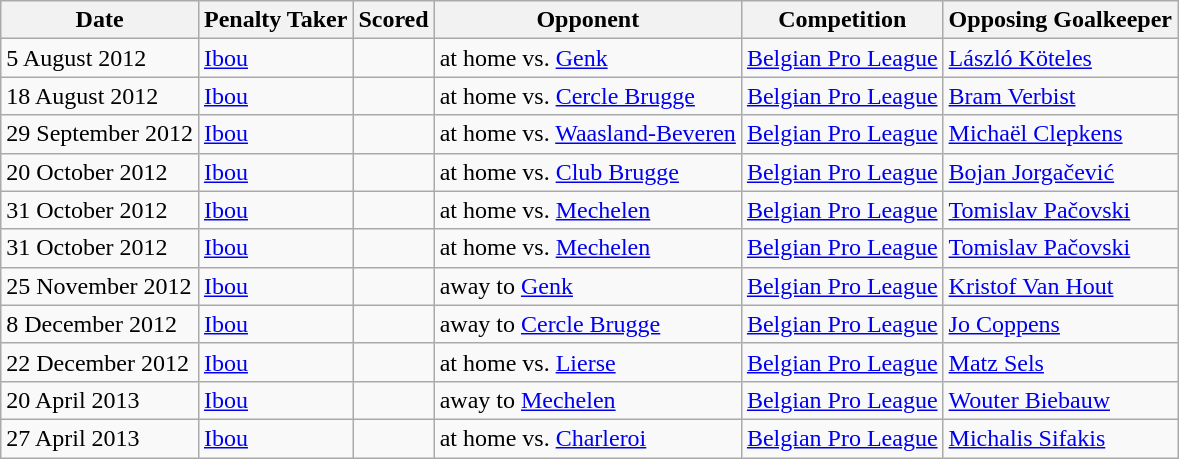<table class="wikitable">
<tr>
<th>Date</th>
<th>Penalty Taker</th>
<th>Scored</th>
<th>Opponent</th>
<th>Competition</th>
<th>Opposing Goalkeeper</th>
</tr>
<tr>
<td>5 August 2012</td>
<td> <a href='#'>Ibou</a></td>
<td></td>
<td>at home vs. <a href='#'>Genk</a></td>
<td><a href='#'>Belgian Pro League</a></td>
<td> <a href='#'>László Köteles</a></td>
</tr>
<tr>
<td>18 August 2012</td>
<td> <a href='#'>Ibou</a></td>
<td></td>
<td>at home vs. <a href='#'>Cercle Brugge</a></td>
<td><a href='#'>Belgian Pro League</a></td>
<td> <a href='#'>Bram Verbist</a></td>
</tr>
<tr>
<td>29 September 2012</td>
<td> <a href='#'>Ibou</a></td>
<td></td>
<td>at home vs. <a href='#'>Waasland-Beveren</a></td>
<td><a href='#'>Belgian Pro League</a></td>
<td> <a href='#'>Michaël Clepkens</a></td>
</tr>
<tr>
<td>20 October 2012</td>
<td> <a href='#'>Ibou</a></td>
<td></td>
<td>at home vs. <a href='#'>Club Brugge</a></td>
<td><a href='#'>Belgian Pro League</a></td>
<td> <a href='#'>Bojan Jorgačević</a></td>
</tr>
<tr>
<td>31 October 2012</td>
<td> <a href='#'>Ibou</a></td>
<td></td>
<td>at home vs. <a href='#'>Mechelen</a></td>
<td><a href='#'>Belgian Pro League</a></td>
<td> <a href='#'>Tomislav Pačovski</a></td>
</tr>
<tr>
<td>31 October 2012</td>
<td> <a href='#'>Ibou</a></td>
<td></td>
<td>at home vs. <a href='#'>Mechelen</a></td>
<td><a href='#'>Belgian Pro League</a></td>
<td> <a href='#'>Tomislav Pačovski</a></td>
</tr>
<tr>
<td>25 November 2012</td>
<td> <a href='#'>Ibou</a></td>
<td></td>
<td>away to <a href='#'>Genk</a></td>
<td><a href='#'>Belgian Pro League</a></td>
<td> <a href='#'>Kristof Van Hout</a></td>
</tr>
<tr>
<td>8 December 2012</td>
<td> <a href='#'>Ibou</a></td>
<td></td>
<td>away to <a href='#'>Cercle Brugge</a></td>
<td><a href='#'>Belgian Pro League</a></td>
<td> <a href='#'>Jo Coppens</a></td>
</tr>
<tr>
<td>22 December 2012</td>
<td> <a href='#'>Ibou</a></td>
<td></td>
<td>at home vs. <a href='#'>Lierse</a></td>
<td><a href='#'>Belgian Pro League</a></td>
<td> <a href='#'>Matz Sels</a></td>
</tr>
<tr>
<td>20 April 2013</td>
<td> <a href='#'>Ibou</a></td>
<td></td>
<td>away to <a href='#'>Mechelen</a></td>
<td><a href='#'>Belgian Pro League</a></td>
<td> <a href='#'>Wouter Biebauw</a></td>
</tr>
<tr>
<td>27 April 2013</td>
<td> <a href='#'>Ibou</a></td>
<td></td>
<td>at home vs. <a href='#'>Charleroi</a></td>
<td><a href='#'>Belgian Pro League</a></td>
<td> <a href='#'>Michalis Sifakis</a></td>
</tr>
</table>
